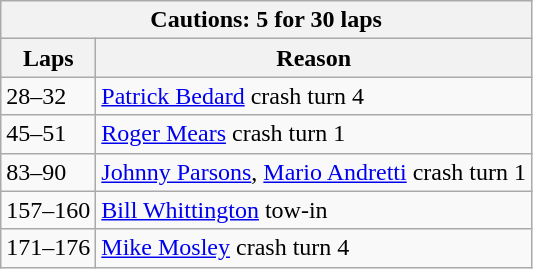<table class="wikitable">
<tr>
<th colspan=2>Cautions: 5 for 30 laps</th>
</tr>
<tr>
<th>Laps</th>
<th>Reason</th>
</tr>
<tr>
<td>28–32</td>
<td><a href='#'>Patrick Bedard</a> crash turn 4</td>
</tr>
<tr>
<td>45–51</td>
<td><a href='#'>Roger Mears</a> crash turn 1</td>
</tr>
<tr>
<td>83–90</td>
<td><a href='#'>Johnny Parsons</a>, <a href='#'>Mario Andretti</a> crash turn 1</td>
</tr>
<tr>
<td>157–160</td>
<td><a href='#'>Bill Whittington</a> tow-in</td>
</tr>
<tr>
<td>171–176</td>
<td><a href='#'>Mike Mosley</a> crash turn 4</td>
</tr>
</table>
